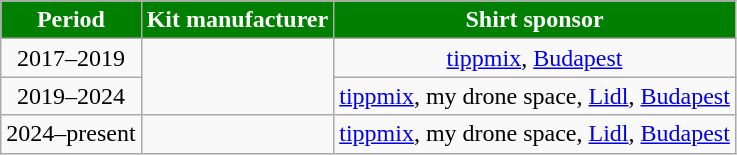<table class="wikitable" style="text-align:center;margin-left:1em">
<tr>
<th style="color:white; background:#007F00">Period</th>
<th style="color:white; background:#007F00">Kit manufacturer</th>
<th style="color:white; background:#007F00">Shirt sponsor</th>
</tr>
<tr>
<td>2017–2019</td>
<td rowspan=2> </td>
<td><a href='#'>tippmix</a>, <a href='#'>Budapest</a></td>
</tr>
<tr>
<td>2019–2024</td>
<td><a href='#'>tippmix</a>, my drone space, <a href='#'>Lidl</a>, <a href='#'>Budapest</a></td>
</tr>
<tr>
<td>2024–present</td>
<td> </td>
<td><a href='#'>tippmix</a>, my drone space, <a href='#'>Lidl</a>, <a href='#'>Budapest</a></td>
</tr>
</table>
